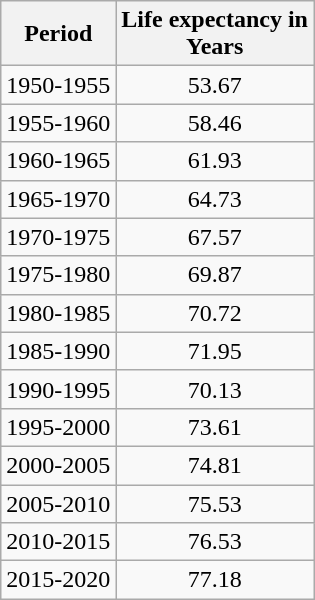<table class="wikitable" style="text-align: center;">
<tr>
<th>Period</th>
<th>Life expectancy in<br>Years</th>
</tr>
<tr>
<td>1950-1955</td>
<td>53.67</td>
</tr>
<tr>
<td>1955-1960</td>
<td> 58.46</td>
</tr>
<tr>
<td>1960-1965</td>
<td> 61.93</td>
</tr>
<tr>
<td>1965-1970</td>
<td> 64.73</td>
</tr>
<tr>
<td>1970-1975</td>
<td> 67.57</td>
</tr>
<tr>
<td>1975-1980</td>
<td> 69.87</td>
</tr>
<tr>
<td>1980-1985</td>
<td> 70.72</td>
</tr>
<tr>
<td>1985-1990</td>
<td> 71.95</td>
</tr>
<tr>
<td>1990-1995</td>
<td> 70.13</td>
</tr>
<tr>
<td>1995-2000</td>
<td> 73.61</td>
</tr>
<tr>
<td>2000-2005</td>
<td> 74.81</td>
</tr>
<tr>
<td>2005-2010</td>
<td> 75.53</td>
</tr>
<tr>
<td>2010-2015</td>
<td> 76.53</td>
</tr>
<tr>
<td>2015-2020</td>
<td> 77.18</td>
</tr>
</table>
